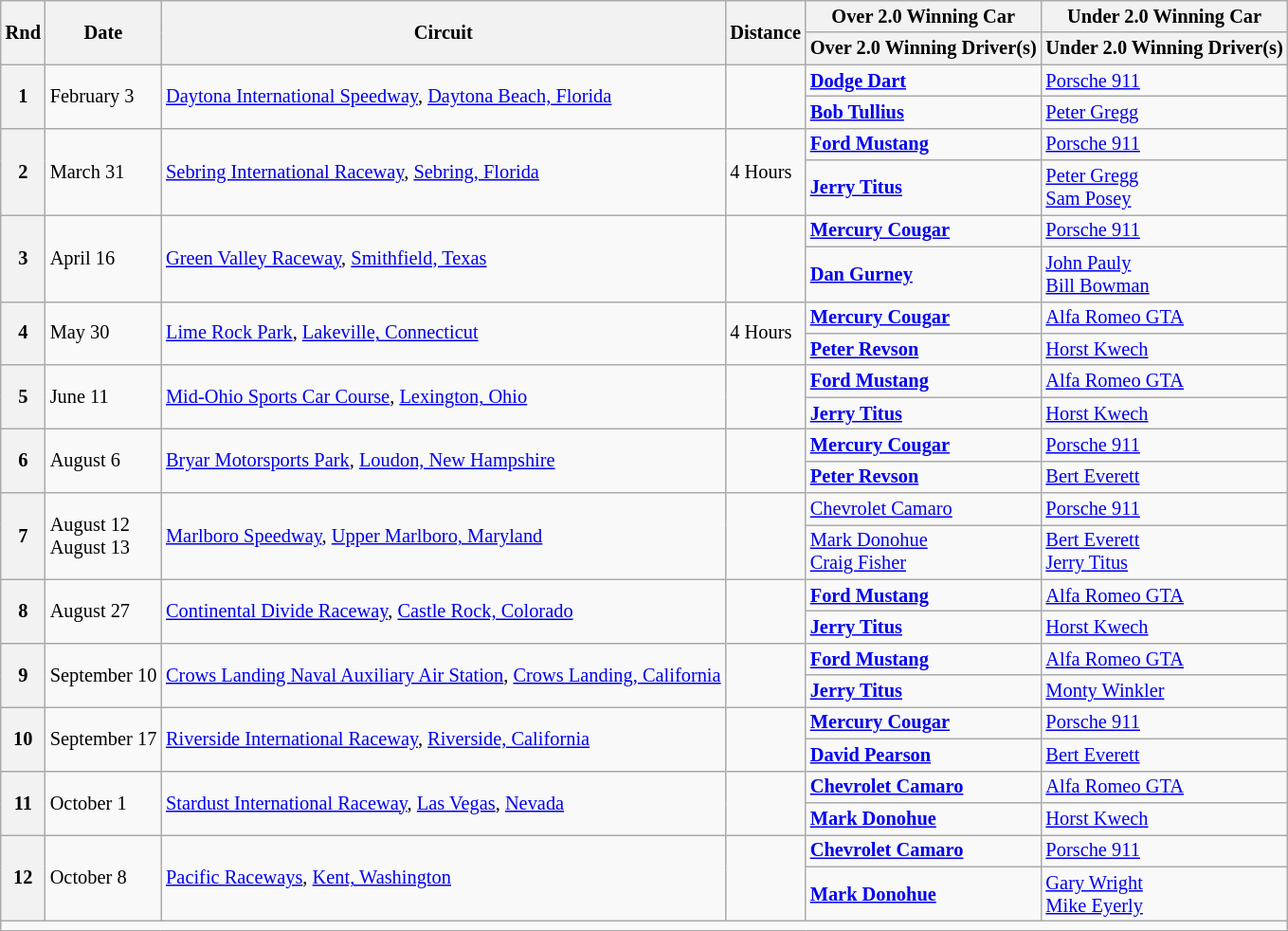<table class="wikitable" style="font-size: 85%">
<tr>
<th rowspan=2>Rnd</th>
<th rowspan=2>Date</th>
<th rowspan=2>Circuit</th>
<th rowspan=2>Distance</th>
<th>Over 2.0 Winning Car</th>
<th>Under 2.0 Winning Car</th>
</tr>
<tr>
<th>Over 2.0 Winning Driver(s)</th>
<th>Under 2.0 Winning Driver(s)</th>
</tr>
<tr>
<th rowspan=2>1</th>
<td rowspan=2>February 3</td>
<td rowspan=2><a href='#'>Daytona International Speedway</a>, <a href='#'>Daytona Beach, Florida</a></td>
<td rowspan=2></td>
<td><strong><a href='#'>Dodge Dart</a></strong></td>
<td><a href='#'>Porsche 911</a></td>
</tr>
<tr>
<td><strong> <a href='#'>Bob Tullius</a></strong></td>
<td> <a href='#'>Peter Gregg</a></td>
</tr>
<tr>
<th rowspan=2>2</th>
<td rowspan=2>March 31</td>
<td rowspan=2><a href='#'>Sebring International Raceway</a>, <a href='#'>Sebring, Florida</a></td>
<td rowspan=2>4 Hours<br></td>
<td><strong><a href='#'>Ford Mustang</a></strong></td>
<td><a href='#'>Porsche 911</a></td>
</tr>
<tr>
<td><strong> <a href='#'>Jerry Titus</a></strong></td>
<td> <a href='#'>Peter Gregg</a><br> <a href='#'>Sam Posey</a></td>
</tr>
<tr>
<th rowspan=2>3</th>
<td rowspan=2>April 16</td>
<td rowspan=2><a href='#'>Green Valley Raceway</a>, <a href='#'>Smithfield, Texas</a></td>
<td rowspan=2></td>
<td><strong><a href='#'>Mercury Cougar</a></strong></td>
<td><a href='#'>Porsche 911</a></td>
</tr>
<tr>
<td><strong> <a href='#'>Dan Gurney</a></strong></td>
<td> <a href='#'>John Pauly</a><br> <a href='#'>Bill Bowman</a></td>
</tr>
<tr>
<th rowspan=2>4</th>
<td rowspan=2>May 30</td>
<td rowspan=2><a href='#'>Lime Rock Park</a>, <a href='#'>Lakeville, Connecticut</a></td>
<td rowspan=2>4 Hours<br></td>
<td><strong><a href='#'>Mercury Cougar</a></strong></td>
<td><a href='#'>Alfa Romeo GTA</a></td>
</tr>
<tr>
<td><strong> <a href='#'>Peter Revson</a></strong></td>
<td> <a href='#'>Horst Kwech</a></td>
</tr>
<tr>
<th rowspan=2>5</th>
<td rowspan=2>June 11</td>
<td rowspan=2><a href='#'>Mid-Ohio Sports Car Course</a>, <a href='#'>Lexington, Ohio</a></td>
<td rowspan=2></td>
<td><strong><a href='#'>Ford Mustang</a></strong></td>
<td><a href='#'>Alfa Romeo GTA</a></td>
</tr>
<tr>
<td><strong> <a href='#'>Jerry Titus</a></strong></td>
<td> <a href='#'>Horst Kwech</a></td>
</tr>
<tr>
<th rowspan=2>6</th>
<td rowspan=2>August 6</td>
<td rowspan=2><a href='#'>Bryar Motorsports Park</a>, <a href='#'>Loudon, New Hampshire</a></td>
<td rowspan=2></td>
<td><strong><a href='#'>Mercury Cougar</a></strong></td>
<td><a href='#'>Porsche 911</a></td>
</tr>
<tr>
<td><strong> <a href='#'>Peter Revson</a></strong></td>
<td> <a href='#'>Bert Everett</a></td>
</tr>
<tr>
<th rowspan=2>7</th>
<td rowspan=2>August 12<br>August 13</td>
<td rowspan=2><a href='#'>Marlboro Speedway</a>, <a href='#'>Upper Marlboro, Maryland</a></td>
<td rowspan=2><br></td>
<td><a href='#'>Chevrolet Camaro</a></td>
<td><a href='#'>Porsche 911</a></td>
</tr>
<tr>
<td> <a href='#'>Mark Donohue</a><br> <a href='#'>Craig Fisher</a></td>
<td> <a href='#'>Bert Everett</a><br> <a href='#'>Jerry Titus</a></td>
</tr>
<tr>
<th rowspan=2>8</th>
<td rowspan=2>August 27</td>
<td rowspan=2><a href='#'>Continental Divide Raceway</a>, <a href='#'>Castle Rock, Colorado</a></td>
<td rowspan=2></td>
<td><strong><a href='#'>Ford Mustang</a></strong></td>
<td><a href='#'>Alfa Romeo GTA</a></td>
</tr>
<tr>
<td><strong> <a href='#'>Jerry Titus</a></strong></td>
<td> <a href='#'>Horst Kwech</a></td>
</tr>
<tr>
<th rowspan=2>9</th>
<td rowspan=2>September 10</td>
<td rowspan=2><a href='#'>Crows Landing Naval Auxiliary Air Station</a>, <a href='#'>Crows Landing, California</a></td>
<td rowspan=2></td>
<td><strong><a href='#'>Ford Mustang</a></strong></td>
<td><a href='#'>Alfa Romeo GTA</a></td>
</tr>
<tr>
<td><strong> <a href='#'>Jerry Titus</a></strong></td>
<td> <a href='#'>Monty Winkler</a></td>
</tr>
<tr>
<th rowspan=2>10</th>
<td rowspan=2>September 17</td>
<td rowspan=2><a href='#'>Riverside International Raceway</a>, <a href='#'>Riverside, California</a></td>
<td rowspan=2></td>
<td><strong><a href='#'>Mercury Cougar</a></strong></td>
<td><a href='#'>Porsche 911</a></td>
</tr>
<tr>
<td><strong> <a href='#'>David Pearson</a></strong></td>
<td> <a href='#'>Bert Everett</a></td>
</tr>
<tr>
<th rowspan=2>11</th>
<td rowspan=2>October 1</td>
<td rowspan=2><a href='#'>Stardust International Raceway</a>, <a href='#'>Las Vegas</a>, <a href='#'>Nevada</a></td>
<td rowspan=2></td>
<td><strong><a href='#'>Chevrolet Camaro</a></strong></td>
<td><a href='#'>Alfa Romeo GTA</a></td>
</tr>
<tr>
<td><strong> <a href='#'>Mark Donohue</a></strong></td>
<td> <a href='#'>Horst Kwech</a></td>
</tr>
<tr>
<th rowspan=2>12</th>
<td rowspan=2>October 8</td>
<td rowspan=2><a href='#'>Pacific Raceways</a>, <a href='#'>Kent, Washington</a></td>
<td rowspan=2></td>
<td><strong><a href='#'>Chevrolet Camaro</a></strong></td>
<td><a href='#'>Porsche 911</a></td>
</tr>
<tr>
<td><strong> <a href='#'>Mark Donohue</a></strong></td>
<td> <a href='#'>Gary Wright</a><br> <a href='#'>Mike Eyerly</a></td>
</tr>
<tr>
<td style="text-align:center;" colspan=6></td>
</tr>
</table>
